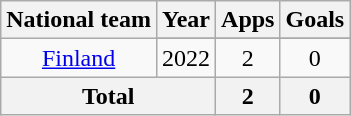<table class="wikitable" style="text-align:center">
<tr>
<th>National team</th>
<th>Year</th>
<th>Apps</th>
<th>Goals</th>
</tr>
<tr>
<td rowspan="2"><a href='#'>Finland</a></td>
</tr>
<tr>
<td>2022</td>
<td>2</td>
<td>0</td>
</tr>
<tr>
<th colspan="2">Total</th>
<th>2</th>
<th>0</th>
</tr>
</table>
